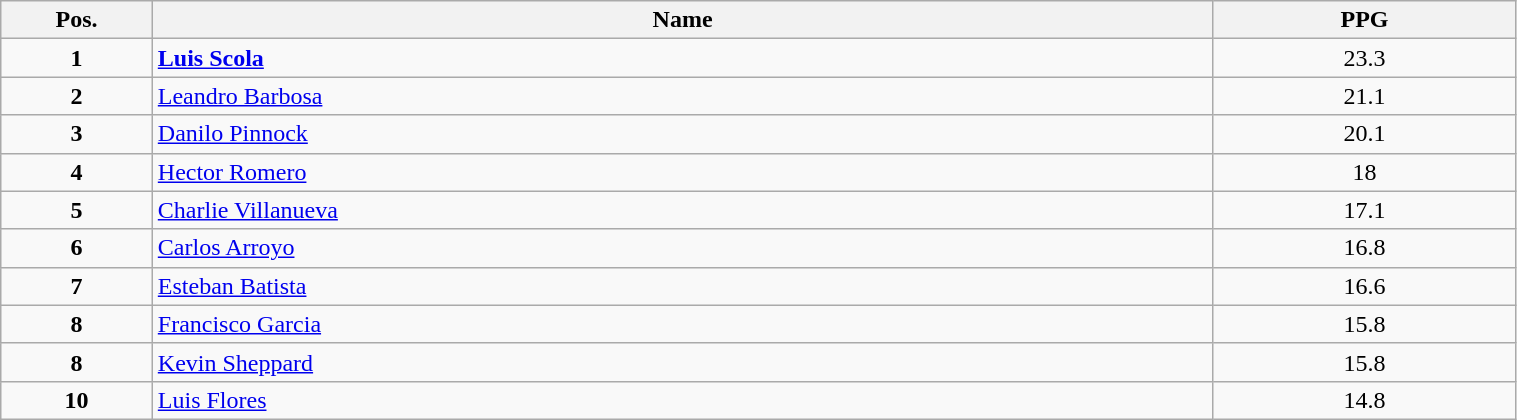<table class=wikitable width="80%">
<tr>
<th width="10%">Pos.</th>
<th width="70%">Name</th>
<th width="20%">PPG</th>
</tr>
<tr>
<td align=center><strong>1</strong></td>
<td> <strong><a href='#'>Luis Scola</a></strong></td>
<td align=center>23.3</td>
</tr>
<tr>
<td align=center><strong>2</strong></td>
<td> <a href='#'>Leandro Barbosa</a></td>
<td align=center>21.1</td>
</tr>
<tr>
<td align=center><strong>3</strong></td>
<td> <a href='#'>Danilo Pinnock</a></td>
<td align=center>20.1</td>
</tr>
<tr>
<td align=center><strong>4</strong></td>
<td> <a href='#'>Hector Romero</a></td>
<td align=center>18</td>
</tr>
<tr>
<td align=center><strong>5</strong></td>
<td> <a href='#'>Charlie Villanueva</a></td>
<td align=center>17.1</td>
</tr>
<tr>
<td align=center><strong>6</strong></td>
<td> <a href='#'>Carlos Arroyo</a></td>
<td align=center>16.8</td>
</tr>
<tr>
<td align=center><strong>7</strong></td>
<td> <a href='#'>Esteban Batista</a></td>
<td align=center>16.6</td>
</tr>
<tr>
<td align=center><strong>8</strong></td>
<td> <a href='#'>Francisco Garcia</a></td>
<td align=center>15.8</td>
</tr>
<tr>
<td align=center><strong>8</strong></td>
<td> <a href='#'>Kevin Sheppard</a></td>
<td align=center>15.8</td>
</tr>
<tr>
<td align=center><strong>10</strong></td>
<td> <a href='#'>Luis Flores</a></td>
<td align=center>14.8</td>
</tr>
</table>
